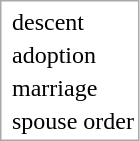<table style="border-spacing: 2px; border: 1px solid darkgray;">
<tr>
</tr>
<tr>
<td></td>
<td>descent</td>
</tr>
<tr>
<td></td>
<td>adoption</td>
</tr>
<tr>
<td></td>
<td>marriage</td>
</tr>
<tr>
<td></td>
<td>spouse order</td>
</tr>
</table>
